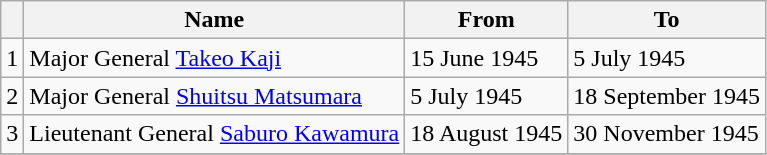<table class=wikitable>
<tr>
<th></th>
<th>Name</th>
<th>From</th>
<th>To</th>
</tr>
<tr>
<td>1</td>
<td>Major General <a href='#'>Takeo Kaji</a></td>
<td>15 June 1945</td>
<td>5 July 1945</td>
</tr>
<tr>
<td>2</td>
<td>Major General <a href='#'>Shuitsu Matsumara</a></td>
<td>5 July 1945</td>
<td>18 September 1945</td>
</tr>
<tr>
<td>3</td>
<td>Lieutenant General <a href='#'>Saburo Kawamura</a></td>
<td>18 August 1945</td>
<td>30 November 1945</td>
</tr>
<tr>
</tr>
</table>
